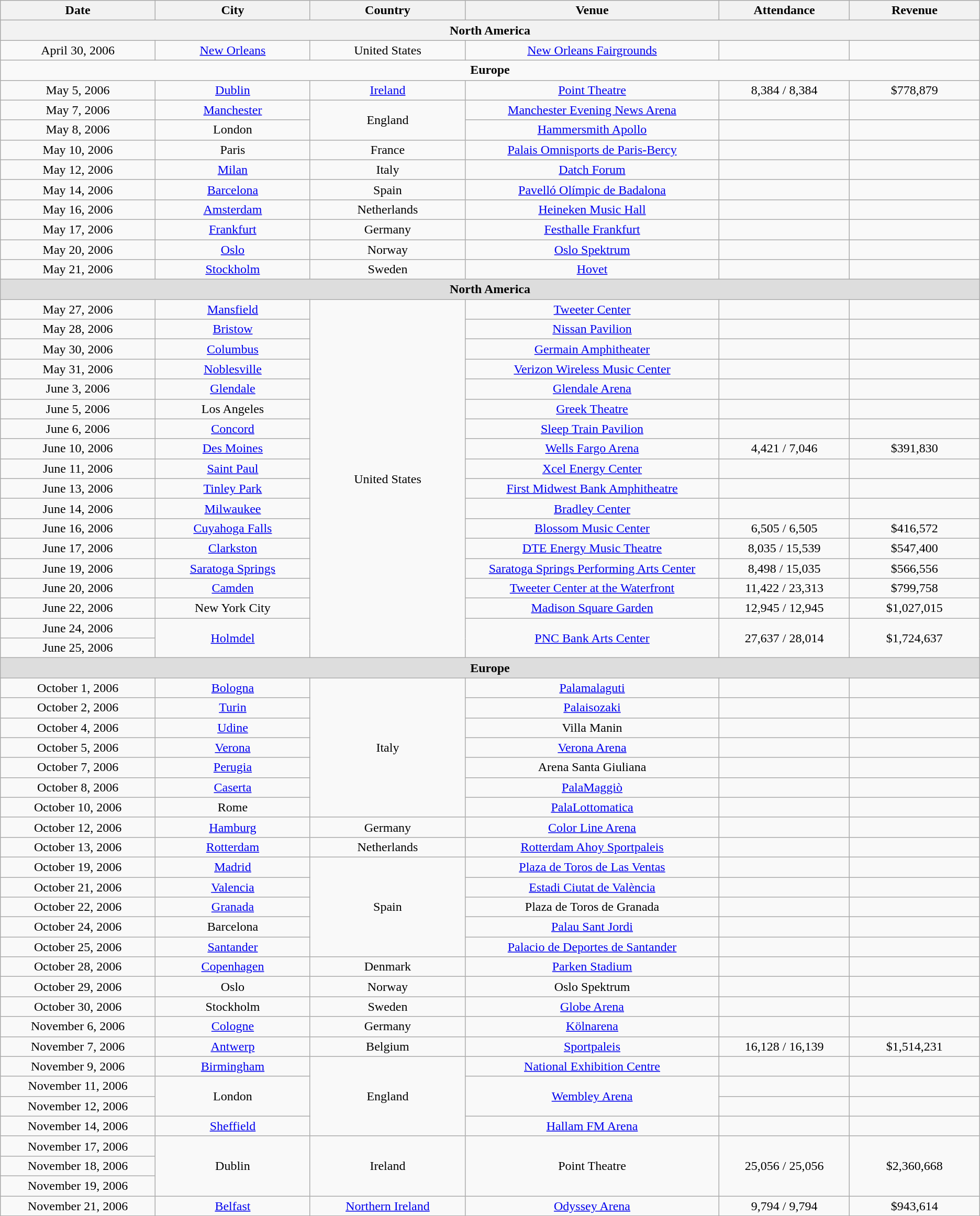<table class="wikitable" style="text-align:center;">
<tr>
<th scope="col" style="width:12em;">Date</th>
<th scope="col" style="width:12em;">City</th>
<th scope="col" style="width:12em;">Country</th>
<th scope="col" style="width:20em;">Venue</th>
<th scope="col" style="width:10em;">Attendance</th>
<th scope="col" style="width:10em;">Revenue</th>
</tr>
<tr style="background:#ddd;">
<th colspan="6"><strong>North America</strong></th>
</tr>
<tr>
<td>April 30, 2006</td>
<td><a href='#'>New Orleans</a></td>
<td>United States</td>
<td><a href='#'>New Orleans Fairgrounds</a></td>
<td></td>
<td></td>
</tr>
<tr>
<td colspan="6"><strong>Europe</strong></td>
</tr>
<tr>
<td>May 5, 2006</td>
<td><a href='#'>Dublin</a></td>
<td><a href='#'>Ireland</a></td>
<td><a href='#'>Point Theatre</a></td>
<td rowspan="1">8,384 / 8,384</td>
<td rowspan="1">$778,879</td>
</tr>
<tr>
<td>May 7, 2006</td>
<td><a href='#'>Manchester</a></td>
<td rowspan="2">England</td>
<td><a href='#'>Manchester Evening News Arena</a></td>
<td></td>
<td></td>
</tr>
<tr>
<td>May 8, 2006</td>
<td>London</td>
<td><a href='#'>Hammersmith Apollo</a></td>
<td></td>
<td></td>
</tr>
<tr>
<td>May 10, 2006</td>
<td>Paris</td>
<td>France</td>
<td><a href='#'>Palais Omnisports de Paris-Bercy</a></td>
<td></td>
<td></td>
</tr>
<tr>
<td>May 12, 2006</td>
<td><a href='#'>Milan</a></td>
<td>Italy</td>
<td><a href='#'>Datch Forum</a></td>
<td></td>
<td></td>
</tr>
<tr>
<td>May 14, 2006</td>
<td><a href='#'>Barcelona</a></td>
<td>Spain</td>
<td><a href='#'>Pavelló Olímpic de Badalona</a></td>
<td></td>
<td></td>
</tr>
<tr>
<td>May 16, 2006</td>
<td><a href='#'>Amsterdam</a></td>
<td>Netherlands</td>
<td><a href='#'>Heineken Music Hall</a></td>
<td></td>
<td></td>
</tr>
<tr>
<td>May 17, 2006</td>
<td><a href='#'>Frankfurt</a></td>
<td>Germany</td>
<td><a href='#'>Festhalle Frankfurt</a></td>
<td></td>
<td></td>
</tr>
<tr>
<td>May 20, 2006</td>
<td><a href='#'>Oslo</a></td>
<td>Norway</td>
<td><a href='#'>Oslo Spektrum</a></td>
<td></td>
<td></td>
</tr>
<tr>
<td>May 21, 2006</td>
<td><a href='#'>Stockholm</a></td>
<td>Sweden</td>
<td><a href='#'>Hovet</a></td>
<td></td>
<td></td>
</tr>
<tr style="background:#ddd;">
<td colspan="6"><strong>North America</strong></td>
</tr>
<tr>
<td>May 27, 2006</td>
<td><a href='#'>Mansfield</a></td>
<td rowspan="18">United States</td>
<td><a href='#'>Tweeter Center</a></td>
<td></td>
<td></td>
</tr>
<tr>
<td>May 28, 2006</td>
<td><a href='#'>Bristow</a></td>
<td><a href='#'>Nissan Pavilion</a></td>
<td></td>
<td></td>
</tr>
<tr>
<td>May 30, 2006</td>
<td><a href='#'>Columbus</a></td>
<td><a href='#'>Germain Amphitheater</a></td>
<td></td>
<td></td>
</tr>
<tr>
<td>May 31, 2006</td>
<td><a href='#'>Noblesville</a></td>
<td><a href='#'>Verizon Wireless Music Center</a></td>
<td></td>
<td></td>
</tr>
<tr>
<td>June 3, 2006</td>
<td><a href='#'>Glendale</a></td>
<td><a href='#'>Glendale Arena</a></td>
<td></td>
<td></td>
</tr>
<tr>
<td>June 5, 2006</td>
<td>Los Angeles</td>
<td><a href='#'>Greek Theatre</a></td>
<td></td>
<td></td>
</tr>
<tr>
<td>June 6, 2006</td>
<td><a href='#'>Concord</a></td>
<td><a href='#'>Sleep Train Pavilion</a></td>
<td></td>
<td></td>
</tr>
<tr>
<td>June 10, 2006</td>
<td><a href='#'>Des Moines</a></td>
<td><a href='#'>Wells Fargo Arena</a></td>
<td>4,421 / 7,046</td>
<td>$391,830</td>
</tr>
<tr>
<td>June 11, 2006</td>
<td><a href='#'>Saint Paul</a></td>
<td><a href='#'>Xcel Energy Center</a></td>
<td></td>
<td></td>
</tr>
<tr>
<td>June 13, 2006</td>
<td><a href='#'>Tinley Park</a></td>
<td><a href='#'>First Midwest Bank Amphitheatre</a></td>
<td></td>
<td></td>
</tr>
<tr>
<td>June 14, 2006</td>
<td><a href='#'>Milwaukee</a></td>
<td><a href='#'>Bradley Center</a></td>
<td></td>
<td></td>
</tr>
<tr>
<td>June 16, 2006</td>
<td><a href='#'>Cuyahoga Falls</a></td>
<td><a href='#'>Blossom Music Center</a></td>
<td>6,505 / 6,505</td>
<td>$416,572</td>
</tr>
<tr>
<td>June 17, 2006</td>
<td><a href='#'>Clarkston</a></td>
<td><a href='#'>DTE Energy Music Theatre</a></td>
<td>8,035 / 15,539</td>
<td>$547,400</td>
</tr>
<tr>
<td>June 19, 2006</td>
<td><a href='#'>Saratoga Springs</a></td>
<td><a href='#'>Saratoga Springs Performing Arts Center</a></td>
<td>8,498 / 15,035</td>
<td>$566,556</td>
</tr>
<tr>
<td>June 20, 2006</td>
<td><a href='#'>Camden</a></td>
<td><a href='#'>Tweeter Center at the Waterfront</a></td>
<td>11,422 / 23,313</td>
<td>$799,758</td>
</tr>
<tr>
<td>June 22, 2006</td>
<td>New York City</td>
<td><a href='#'>Madison Square Garden</a></td>
<td>12,945 / 12,945</td>
<td>$1,027,015</td>
</tr>
<tr>
<td>June 24, 2006</td>
<td rowspan="2"><a href='#'>Holmdel</a></td>
<td rowspan="2"><a href='#'>PNC Bank Arts Center</a></td>
<td rowspan="2">27,637 / 28,014</td>
<td rowspan="2">$1,724,637</td>
</tr>
<tr>
<td>June 25, 2006</td>
</tr>
<tr style="background:#ddd;">
<td colspan="6"><strong>Europe</strong></td>
</tr>
<tr>
<td>October 1, 2006</td>
<td><a href='#'>Bologna</a></td>
<td rowspan="7">Italy</td>
<td><a href='#'>Palamalaguti</a></td>
<td></td>
<td></td>
</tr>
<tr>
<td>October 2, 2006</td>
<td><a href='#'>Turin</a></td>
<td><a href='#'>Palaisozaki</a></td>
<td></td>
<td></td>
</tr>
<tr>
<td>October 4, 2006</td>
<td><a href='#'>Udine</a></td>
<td>Villa Manin</td>
<td></td>
<td></td>
</tr>
<tr>
<td>October 5, 2006</td>
<td><a href='#'>Verona</a></td>
<td><a href='#'>Verona Arena</a></td>
<td></td>
<td></td>
</tr>
<tr>
<td>October 7, 2006</td>
<td><a href='#'>Perugia</a></td>
<td>Arena Santa Giuliana</td>
<td></td>
<td></td>
</tr>
<tr>
<td>October 8, 2006</td>
<td><a href='#'>Caserta</a></td>
<td><a href='#'>PalaMaggiò</a></td>
<td></td>
<td></td>
</tr>
<tr>
<td>October 10, 2006</td>
<td>Rome</td>
<td><a href='#'>PalaLottomatica</a></td>
<td></td>
<td></td>
</tr>
<tr>
<td>October 12, 2006</td>
<td><a href='#'>Hamburg</a></td>
<td>Germany</td>
<td><a href='#'>Color Line Arena</a></td>
<td></td>
<td></td>
</tr>
<tr>
<td>October 13, 2006</td>
<td><a href='#'>Rotterdam</a></td>
<td>Netherlands</td>
<td><a href='#'>Rotterdam Ahoy Sportpaleis</a></td>
<td></td>
<td></td>
</tr>
<tr>
<td>October 19, 2006</td>
<td><a href='#'>Madrid</a></td>
<td rowspan="5">Spain</td>
<td><a href='#'>Plaza de Toros de Las Ventas</a></td>
<td></td>
<td></td>
</tr>
<tr>
<td>October 21, 2006</td>
<td><a href='#'>Valencia</a></td>
<td><a href='#'>Estadi Ciutat de València</a></td>
<td></td>
<td></td>
</tr>
<tr>
<td>October 22, 2006</td>
<td><a href='#'>Granada</a></td>
<td>Plaza de Toros de Granada</td>
<td></td>
<td></td>
</tr>
<tr>
<td>October 24, 2006</td>
<td>Barcelona</td>
<td><a href='#'>Palau Sant Jordi</a></td>
<td></td>
<td></td>
</tr>
<tr>
<td>October 25, 2006</td>
<td><a href='#'>Santander</a></td>
<td><a href='#'>Palacio de Deportes de Santander</a></td>
<td></td>
<td></td>
</tr>
<tr>
<td>October 28, 2006</td>
<td><a href='#'>Copenhagen</a></td>
<td>Denmark</td>
<td><a href='#'>Parken Stadium</a></td>
<td></td>
<td></td>
</tr>
<tr>
<td>October 29, 2006</td>
<td>Oslo</td>
<td>Norway</td>
<td>Oslo Spektrum</td>
<td></td>
<td></td>
</tr>
<tr>
<td>October 30, 2006</td>
<td>Stockholm</td>
<td>Sweden</td>
<td><a href='#'>Globe Arena</a></td>
<td></td>
<td></td>
</tr>
<tr>
<td>November 6, 2006</td>
<td><a href='#'>Cologne</a></td>
<td>Germany</td>
<td><a href='#'>Kölnarena</a></td>
<td></td>
<td></td>
</tr>
<tr>
<td>November 7, 2006</td>
<td><a href='#'>Antwerp</a></td>
<td>Belgium</td>
<td><a href='#'>Sportpaleis</a></td>
<td>16,128 / 16,139</td>
<td>$1,514,231</td>
</tr>
<tr>
<td>November 9, 2006</td>
<td><a href='#'>Birmingham</a></td>
<td rowspan="4">England</td>
<td><a href='#'>National Exhibition Centre</a></td>
<td></td>
<td></td>
</tr>
<tr>
<td>November 11, 2006</td>
<td rowspan="2">London</td>
<td rowspan="2"><a href='#'>Wembley Arena</a></td>
<td></td>
<td></td>
</tr>
<tr>
<td>November 12, 2006</td>
<td></td>
<td></td>
</tr>
<tr>
<td>November 14, 2006</td>
<td><a href='#'>Sheffield</a></td>
<td><a href='#'>Hallam FM Arena</a></td>
<td></td>
<td></td>
</tr>
<tr>
<td>November 17, 2006</td>
<td rowspan="3">Dublin</td>
<td rowspan="3">Ireland</td>
<td rowspan="3">Point Theatre</td>
<td rowspan="3">25,056 / 25,056</td>
<td rowspan="3">$2,360,668</td>
</tr>
<tr>
<td>November 18, 2006</td>
</tr>
<tr>
<td>November 19, 2006</td>
</tr>
<tr>
<td>November 21, 2006</td>
<td><a href='#'>Belfast</a></td>
<td><a href='#'>Northern Ireland</a></td>
<td><a href='#'>Odyssey Arena</a></td>
<td>9,794 / 9,794</td>
<td>$943,614</td>
</tr>
</table>
